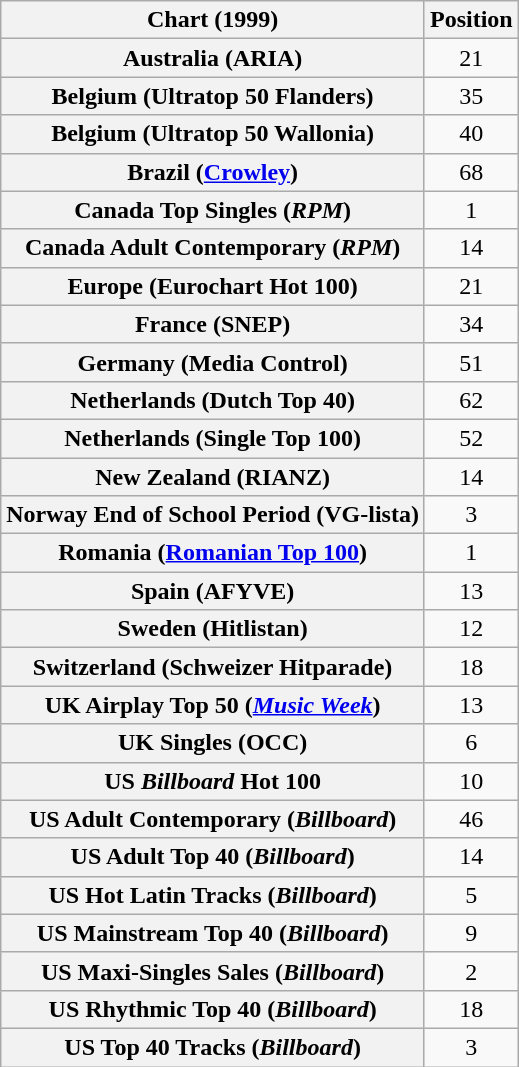<table class="wikitable sortable plainrowheaders" style="text-align:center">
<tr>
<th scope="col">Chart (1999)</th>
<th scope="col">Position</th>
</tr>
<tr>
<th scope="row">Australia (ARIA)</th>
<td>21</td>
</tr>
<tr>
<th scope="row">Belgium (Ultratop 50 Flanders)</th>
<td>35</td>
</tr>
<tr>
<th scope="row">Belgium (Ultratop 50 Wallonia)</th>
<td>40</td>
</tr>
<tr>
<th scope="row">Brazil (<a href='#'>Crowley</a>)</th>
<td>68</td>
</tr>
<tr>
<th scope="row">Canada Top Singles (<em>RPM</em>)</th>
<td>1</td>
</tr>
<tr>
<th scope="row">Canada Adult Contemporary (<em>RPM</em>)</th>
<td>14</td>
</tr>
<tr>
<th scope="row">Europe (Eurochart Hot 100)</th>
<td>21</td>
</tr>
<tr>
<th scope="row">France (SNEP)</th>
<td>34</td>
</tr>
<tr>
<th scope="row">Germany (Media Control)</th>
<td>51</td>
</tr>
<tr>
<th scope="row">Netherlands (Dutch Top 40)</th>
<td>62</td>
</tr>
<tr>
<th scope="row">Netherlands (Single Top 100)</th>
<td>52</td>
</tr>
<tr>
<th scope="row">New Zealand (RIANZ)</th>
<td>14</td>
</tr>
<tr>
<th scope="row">Norway End of School Period (VG-lista)</th>
<td>3</td>
</tr>
<tr>
<th scope="row">Romania (<a href='#'>Romanian Top 100</a>)</th>
<td>1</td>
</tr>
<tr>
<th scope="row">Spain (AFYVE)</th>
<td>13</td>
</tr>
<tr>
<th scope="row">Sweden (Hitlistan)</th>
<td>12</td>
</tr>
<tr>
<th scope="row">Switzerland (Schweizer Hitparade)</th>
<td>18</td>
</tr>
<tr>
<th scope="row">UK Airplay Top 50 (<em><a href='#'>Music Week</a></em>)</th>
<td>13</td>
</tr>
<tr>
<th scope="row">UK Singles (OCC)</th>
<td>6</td>
</tr>
<tr>
<th scope="row">US <em>Billboard</em> Hot 100</th>
<td>10</td>
</tr>
<tr>
<th scope="row">US Adult Contemporary (<em>Billboard</em>)</th>
<td>46</td>
</tr>
<tr>
<th scope="row">US Adult Top 40 (<em>Billboard</em>)</th>
<td>14</td>
</tr>
<tr>
<th scope="row">US Hot Latin Tracks (<em>Billboard</em>)</th>
<td>5</td>
</tr>
<tr>
<th scope="row">US Mainstream Top 40 (<em>Billboard</em>)</th>
<td>9</td>
</tr>
<tr>
<th scope="row">US Maxi-Singles Sales (<em>Billboard</em>)</th>
<td>2</td>
</tr>
<tr>
<th scope="row">US Rhythmic Top 40 (<em>Billboard</em>)</th>
<td>18</td>
</tr>
<tr>
<th scope="row">US Top 40 Tracks (<em>Billboard</em>)</th>
<td>3</td>
</tr>
</table>
